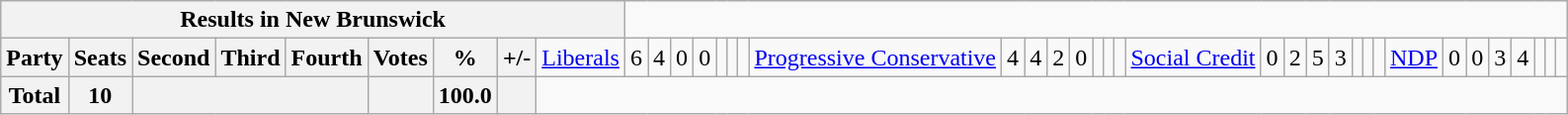<table class="wikitable">
<tr>
<th colspan=10>Results in New Brunswick</th>
</tr>
<tr>
<th colspan=2>Party</th>
<th>Seats</th>
<th>Second</th>
<th>Third</th>
<th>Fourth</th>
<th>Votes</th>
<th>%</th>
<th>+/-<br></th>
<td><a href='#'>Liberals</a></td>
<td align="right">6</td>
<td align="right">4</td>
<td align="right">0</td>
<td align="right">0</td>
<td align="right"></td>
<td align="right"></td>
<td align="right"><br></td>
<td><a href='#'>Progressive Conservative</a></td>
<td align="right">4</td>
<td align="right">4</td>
<td align="right">2</td>
<td align="right">0</td>
<td align="right"></td>
<td align="right"></td>
<td align="right"><br></td>
<td><a href='#'>Social Credit</a></td>
<td align="right">0</td>
<td align="right">2</td>
<td align="right">5</td>
<td align="right">3</td>
<td align="right"></td>
<td align="right"></td>
<td align="right"><br></td>
<td><a href='#'>NDP</a></td>
<td align="right">0</td>
<td align="right">0</td>
<td align="right">3</td>
<td align="right">4</td>
<td align="right"></td>
<td align="right"></td>
<td align="right"></td>
</tr>
<tr>
<th colspan="2">Total</th>
<th>10</th>
<th colspan="3"></th>
<th></th>
<th>100.0</th>
<th></th>
</tr>
</table>
